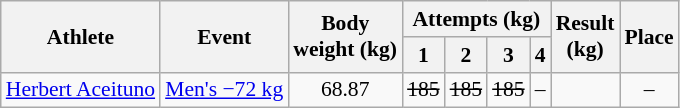<table class="wikitable" style="font-size:90%">
<tr>
<th rowspan="2">Athlete</th>
<th rowspan="2">Event</th>
<th rowspan="2">Body<br>weight (kg)</th>
<th colspan="4">Attempts (kg)</th>
<th rowspan="2">Result<br>(kg)</th>
<th rowspan="2">Place</th>
</tr>
<tr>
<th>1</th>
<th>2</th>
<th>3</th>
<th>4</th>
</tr>
<tr>
<td><a href='#'>Herbert Aceituno</a></td>
<td><a href='#'>Men's −72 kg</a></td>
<td align="center">68.87</td>
<td align="center"><s>185</s></td>
<td align="center"><s>185</s></td>
<td align="center"><s>185</s></td>
<td align="center">–</td>
<td align="center"></td>
<td align="center">–</td>
</tr>
</table>
